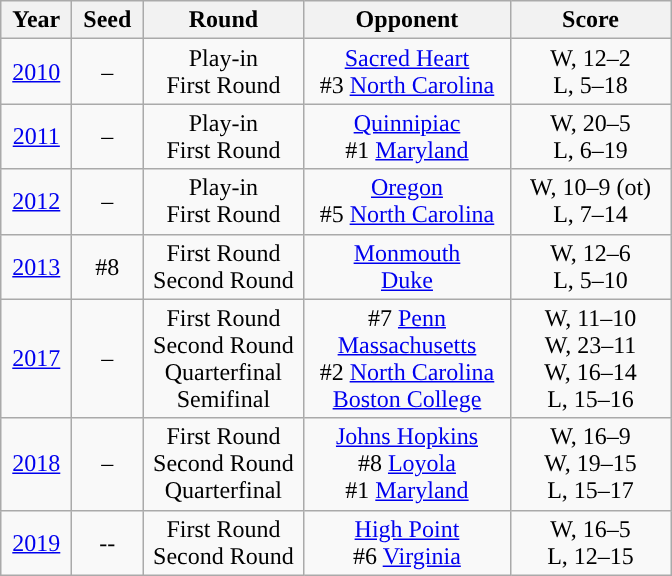<table class="wikitable">
<tr>
<th style="width:40px; ">Year</th>
<th style="width:40px; ">Seed</th>
<th style="width:100px; ">Round</th>
<th style="width:130px; ">Opponent</th>
<th style="width:100px; ">Score</th>
</tr>
<tr align="center">
<td><a href='#'>2010</a></td>
<td>–</td>
<td>Play-in<br>First Round</td>
<td><a href='#'>Sacred Heart</a><br>#3 <a href='#'>North Carolina</a></td>
<td>W, 12–2<br>L, 5–18</td>
</tr>
<tr align="center">
<td><a href='#'>2011</a></td>
<td>–</td>
<td>Play-in<br>First Round</td>
<td><a href='#'>Quinnipiac</a><br>#1 <a href='#'>Maryland</a></td>
<td>W, 20–5<br>L, 6–19</td>
</tr>
<tr align="center">
<td><a href='#'>2012</a></td>
<td>–</td>
<td>Play-in<br>First Round</td>
<td><a href='#'>Oregon</a><br>#5 <a href='#'>North Carolina</a></td>
<td>W, 10–9 (ot)<br>L, 7–14</td>
</tr>
<tr align="center">
<td><a href='#'>2013</a></td>
<td>#8</td>
<td>First Round<br>Second Round</td>
<td><a href='#'>Monmouth</a><br><a href='#'>Duke</a></td>
<td>W, 12–6<br>L, 5–10</td>
</tr>
<tr align="center">
<td><a href='#'>2017</a></td>
<td>–</td>
<td>First Round<br>Second Round<br>Quarterfinal<br>Semifinal</td>
<td>#7 <a href='#'>Penn</a><br><a href='#'>Massachusetts</a><br>#2 <a href='#'>North Carolina</a><br><a href='#'>Boston College</a></td>
<td>W, 11–10<br>W, 23–11<br>W, 16–14<br>L, 15–16</td>
</tr>
<tr align="center">
<td><a href='#'>2018</a></td>
<td>–</td>
<td>First Round<br>Second Round<br>Quarterfinal</td>
<td><a href='#'>Johns Hopkins</a><br>#8 <a href='#'>Loyola</a><br>#1 <a href='#'>Maryland</a></td>
<td>W, 16–9<br>W, 19–15<br>L, 15–17</td>
</tr>
<tr align="center">
<td><a href='#'>2019</a></td>
<td>--</td>
<td>First Round<br>Second Round</td>
<td><a href='#'>High Point</a><br>#6 <a href='#'>Virginia</a></td>
<td>W, 16–5<br>L, 12–15</td>
</tr>
</table>
